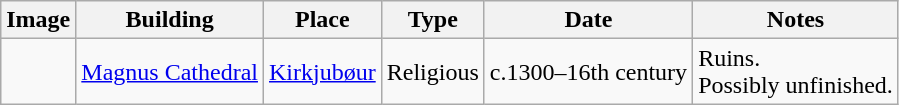<table class="wikitable sortable mw-collapsible mw-collapsed">
<tr>
<th>Image</th>
<th>Building</th>
<th>Place</th>
<th>Type</th>
<th>Date</th>
<th>Notes</th>
</tr>
<tr>
<td></td>
<td><a href='#'>Magnus Cathedral</a></td>
<td><a href='#'>Kirkjubøur</a></td>
<td>Religious</td>
<td>c.1300–16th century</td>
<td>Ruins.<br>Possibly unfinished.</td>
</tr>
</table>
